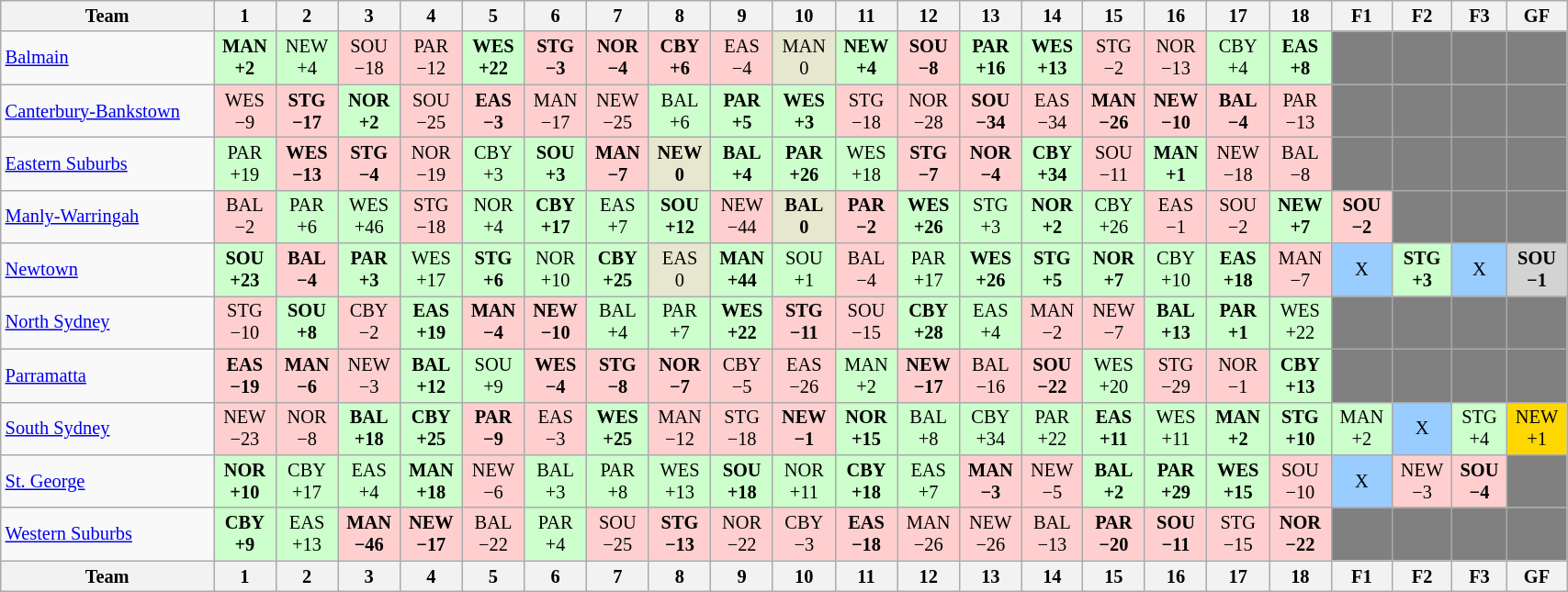<table class="wikitable sortable" style="font-size:85%; text-align:center; width:90%">
<tr valign="top">
<th valign="middle">Team</th>
<th>1</th>
<th>2</th>
<th>3</th>
<th>4</th>
<th>5</th>
<th>6</th>
<th>7</th>
<th>8</th>
<th>9</th>
<th>10</th>
<th>11</th>
<th>12</th>
<th>13</th>
<th>14</th>
<th>15</th>
<th>16</th>
<th>17</th>
<th>18</th>
<th>F1</th>
<th>F2</th>
<th>F3</th>
<th>GF</th>
</tr>
<tr>
<td align="left"><a href='#'>Balmain</a></td>
<td style="background:#cfc;"><strong>MAN<br>+2</strong></td>
<td style="background:#cfc;">NEW<br>+4</td>
<td style="background:#FFCFCF;">SOU<br>−18</td>
<td style="background:#FFCFCF;">PAR<br>−12</td>
<td style="background:#cfc;"><strong>WES<br>+22</strong></td>
<td style="background:#FFCFCF;"><strong>STG<br>−3</strong></td>
<td style="background:#FFCFCF;"><strong>NOR<br>−4</strong></td>
<td style="background:#FFCFCF;"><strong>CBY<br>+6</strong></td>
<td style="background:#FFCFCF;">EAS<br>−4</td>
<td style="background:#E6E7CE;">MAN<br>0</td>
<td style="background:#cfc;"><strong>NEW<br>+4</strong></td>
<td style="background:#FFCFCF;"><strong>SOU<br>−8</strong></td>
<td style="background:#cfc;"><strong>PAR<br>+16</strong></td>
<td style="background:#cfc;"><strong>WES<br>+13</strong></td>
<td style="background:#FFCFCF;">STG<br>−2</td>
<td style="background:#FFCFCF;">NOR<br>−13</td>
<td style="background:#cfc;">CBY<br>+4</td>
<td style="background:#cfc;"><strong>EAS<br>+8</strong></td>
<td style="background:#808080;"></td>
<td style="background:#808080;"></td>
<td style="background:#808080;"></td>
<td style="background:#808080;"></td>
</tr>
<tr>
<td align="left"><a href='#'>Canterbury-Bankstown</a></td>
<td style="background:#FFCFCF;">WES<br>−9</td>
<td style="background:#FFCFCF;"><strong>STG<br>−17</strong></td>
<td style="background:#cfc;"><strong>NOR<br>+2</strong></td>
<td style="background:#FFCFCF;">SOU<br>−25</td>
<td style="background:#FFCFCF;"><strong>EAS<br>−3</strong></td>
<td style="background:#FFCFCF;">MAN<br>−17</td>
<td style="background:#FFCFCF;">NEW<br>−25</td>
<td style="background:#cfc;">BAL<br>+6</td>
<td style="background:#cfc;"><strong>PAR<br>+5</strong></td>
<td style="background:#cfc;"><strong>WES<br>+3</strong></td>
<td style="background:#FFCFCF;">STG<br>−18</td>
<td style="background:#FFCFCF;">NOR<br>−28</td>
<td style="background:#FFCFCF;"><strong>SOU<br>−34</strong></td>
<td style="background:#FFCFCF;">EAS<br>−34</td>
<td style="background:#FFCFCF;"><strong>MAN<br>−26</strong></td>
<td style="background:#FFCFCF;"><strong>NEW<br>−10</strong></td>
<td style="background:#FFCFCF;"><strong>BAL<br>−4</strong></td>
<td style="background:#FFCFCF;">PAR<br>−13</td>
<td style="background:#808080;"></td>
<td style="background:#808080;"></td>
<td style="background:#808080;"></td>
<td style="background:#808080;"></td>
</tr>
<tr>
<td align="left"><a href='#'>Eastern Suburbs</a></td>
<td style="background:#cfc;">PAR<br>+19</td>
<td style="background:#FFCFCF;"><strong>WES<br>−13</strong></td>
<td style="background:#FFCFCF;"><strong>STG<br>−4</strong></td>
<td style="background:#FFCFCF;">NOR<br>−19</td>
<td style="background:#cfc;">CBY<br>+3</td>
<td style="background:#cfc;"><strong>SOU<br>+3</strong></td>
<td style="background:#FFCFCF;"><strong>MAN<br>−7</strong></td>
<td style="background:#E6E7CE;"><strong>NEW<br>0</strong></td>
<td style="background:#cfc;"><strong>BAL<br>+4</strong></td>
<td style="background:#cfc;"><strong>PAR<br>+26</strong></td>
<td style="background:#cfc;">WES<br>+18</td>
<td style="background:#FFCFCF;"><strong>STG<br>−7</strong></td>
<td style="background:#FFCFCF;"><strong>NOR<br>−4</strong></td>
<td style="background:#cfc;"><strong>CBY<br>+34</strong></td>
<td style="background:#FFCFCF;">SOU<br>−11</td>
<td style="background:#cfc;"><strong>MAN<br>+1</strong></td>
<td style="background:#FFCFCF;">NEW<br>−18</td>
<td style="background:#FFCFCF;">BAL<br>−8</td>
<td style="background:#808080;"></td>
<td style="background:#808080;"></td>
<td style="background:#808080;"></td>
<td style="background:#808080;"></td>
</tr>
<tr>
<td align="left"><a href='#'>Manly-Warringah</a></td>
<td style="background:#FFCFCF;">BAL<br>−2</td>
<td style="background:#cfc;">PAR<br>+6</td>
<td style="background:#cfc;">WES<br>+46</td>
<td style="background:#FFCFCF;">STG<br>−18</td>
<td style="background:#cfc;">NOR<br>+4</td>
<td style="background:#cfc;"><strong>CBY<br>+17</strong></td>
<td style="background:#cfc;">EAS<br>+7</td>
<td style="background:#cfc;"><strong>SOU<br>+12</strong></td>
<td style="background:#FFCFCF;">NEW<br>−44</td>
<td style="background:#E6E7CE;"><strong>BAL<br>0</strong></td>
<td style="background:#FFCFCF;"><strong>PAR<br>−2</strong></td>
<td style="background:#cfc;"><strong>WES<br>+26</strong></td>
<td style="background:#cfc;">STG<br>+3</td>
<td style="background:#cfc;"><strong>NOR<br>+2</strong></td>
<td style="background:#cfc;">CBY<br>+26</td>
<td style="background:#FFCFCF;">EAS<br>−1</td>
<td style="background:#FFCFCF;">SOU<br>−2</td>
<td style="background:#cfc;"><strong>NEW<br>+7</strong></td>
<td style="background:#FFCFCF;"><strong>SOU<br>−2</strong></td>
<td style="background:#808080;"></td>
<td style="background:#808080;"></td>
<td style="background:#808080;"></td>
</tr>
<tr>
<td align="left"><a href='#'>Newtown</a></td>
<td style="background:#cfc;"><strong>SOU<br>+23</strong></td>
<td style="background:#FFCFCF;"><strong>BAL<br>−4</strong></td>
<td style="background:#cfc;"><strong>PAR<br>+3</strong></td>
<td style="background:#cfc;">WES<br>+17</td>
<td style="background:#cfc;"><strong>STG<br>+6</strong></td>
<td style="background:#cfc;">NOR<br>+10</td>
<td style="background:#cfc;"><strong>CBY<br>+25</strong></td>
<td style="background:#E6E7CE;">EAS<br>0</td>
<td style="background:#cfc;"><strong>MAN<br>+44</strong></td>
<td style="background:#cfc;">SOU<br>+1</td>
<td style="background:#FFCFCF;">BAL<br>−4</td>
<td style="background:#cfc;">PAR<br>+17</td>
<td style="background:#cfc;"><strong>WES<br>+26</strong></td>
<td style="background:#cfc;"><strong>STG<br>+5</strong></td>
<td style="background:#cfc;"><strong>NOR<br>+7</strong></td>
<td style="background:#cfc;">CBY<br>+10</td>
<td style="background:#cfc;"><strong>EAS<br>+18</strong></td>
<td style="background:#FFCFCF;">MAN<br>−7</td>
<td style="background:#99ccff;">X</td>
<td style="background:#cfc;"><strong>STG<br>+3</strong></td>
<td style="background:#99ccff;">X</td>
<td style="background:#D3D3D3;"><strong>SOU<br>−1</strong></td>
</tr>
<tr>
<td align="left"><a href='#'>North Sydney</a></td>
<td style="background:#FFCFCF;">STG<br>−10</td>
<td style="background:#cfc;"><strong>SOU<br>+8</strong></td>
<td style="background:#FFCFCF;">CBY<br>−2</td>
<td style="background:#cfc;"><strong>EAS<br>+19</strong></td>
<td style="background:#FFCFCF;"><strong>MAN<br>−4</strong></td>
<td style="background:#FFCFCF;"><strong>NEW<br>−10</strong></td>
<td style="background:#cfc;">BAL<br>+4</td>
<td style="background:#cfc;">PAR<br>+7</td>
<td style="background:#cfc;"><strong>WES<br>+22</strong></td>
<td style="background:#FFCFCF;"><strong>STG<br>−11</strong></td>
<td style="background:#FFCFCF;">SOU<br>−15</td>
<td style="background:#cfc;"><strong>CBY<br>+28</strong></td>
<td style="background:#cfc;">EAS<br>+4</td>
<td style="background:#FFCFCF;">MAN<br>−2</td>
<td style="background:#FFCFCF;">NEW<br>−7</td>
<td style="background:#cfc;"><strong>BAL<br>+13</strong></td>
<td style="background:#cfc;"><strong>PAR<br>+1</strong></td>
<td style="background:#cfc;">WES<br>+22</td>
<td style="background:#808080;"></td>
<td style="background:#808080;"></td>
<td style="background:#808080;"></td>
<td style="background:#808080;"></td>
</tr>
<tr>
<td align="left"><a href='#'>Parramatta</a></td>
<td style="background:#FFCFCF;"><strong>EAS<br>−19</strong></td>
<td style="background:#FFCFCF;"><strong>MAN<br>−6</strong></td>
<td style="background:#FFCFCF;">NEW<br>−3</td>
<td style="background:#cfc;"><strong>BAL<br>+12</strong></td>
<td style="background:#cfc;">SOU<br>+9</td>
<td style="background:#FFCFCF;"><strong>WES<br>−4</strong></td>
<td style="background:#FFCFCF;"><strong>STG<br>−8</strong></td>
<td style="background:#FFCFCF;"><strong>NOR<br>−7</strong></td>
<td style="background:#FFCFCF;">CBY<br>−5</td>
<td style="background:#FFCFCF;">EAS<br>−26</td>
<td style="background:#cfc;">MAN<br>+2</td>
<td style="background:#FFCFCF;"><strong>NEW<br>−17</strong></td>
<td style="background:#FFCFCF;">BAL<br>−16</td>
<td style="background:#FFCFCF;"><strong>SOU<br>−22</strong></td>
<td style="background:#cfc;">WES<br>+20</td>
<td style="background:#FFCFCF;">STG<br>−29</td>
<td style="background:#FFCFCF;">NOR<br>−1</td>
<td style="background:#cfc;"><strong>CBY<br>+13</strong></td>
<td style="background:#808080;"></td>
<td style="background:#808080;"></td>
<td style="background:#808080;"></td>
<td style="background:#808080;"></td>
</tr>
<tr>
<td align="left"><a href='#'>South Sydney</a></td>
<td style="background:#FFCFCF;">NEW<br>−23</td>
<td style="background:#FFCFCF;">NOR<br>−8</td>
<td style="background:#cfc;"><strong>BAL<br>+18</strong></td>
<td style="background:#cfc;"><strong>CBY<br>+25</strong></td>
<td style="background:#FFCFCF;"><strong>PAR<br>−9</strong></td>
<td style="background:#FFCFCF;">EAS<br>−3</td>
<td style="background:#cfc;"><strong>WES<br>+25</strong></td>
<td style="background:#FFCFCF;">MAN<br>−12</td>
<td style="background:#FFCFCF;">STG<br>−18</td>
<td style="background:#FFCFCF;"><strong>NEW<br>−1</strong></td>
<td style="background:#cfc;"><strong>NOR<br>+15</strong></td>
<td style="background:#cfc;">BAL<br>+8</td>
<td style="background:#cfc;">CBY<br>+34</td>
<td style="background:#cfc;">PAR<br>+22</td>
<td style="background:#cfc;"><strong>EAS<br>+11</strong></td>
<td style="background:#cfc;">WES<br>+11</td>
<td style="background:#cfc;"><strong>MAN<br>+2</strong></td>
<td style="background:#cfc;"><strong>STG<br>+10</strong></td>
<td style="background:#cfc;">MAN<br>+2</td>
<td style="background:#99ccff;">X</td>
<td style="background:#cfc;">STG<br>+4</td>
<td style="background:#FFD700;">NEW<br>+1</td>
</tr>
<tr>
<td align="left"><a href='#'>St. George</a></td>
<td style="background:#cfc;"><strong>NOR<br>+10</strong></td>
<td style="background:#cfc;">CBY<br>+17</td>
<td style="background:#cfc;">EAS<br>+4</td>
<td style="background:#cfc;"><strong>MAN<br>+18</strong></td>
<td style="background:#FFCFCF;">NEW<br>−6</td>
<td style="background:#cfc;">BAL<br>+3</td>
<td style="background:#cfc;">PAR<br>+8</td>
<td style="background:#cfc;">WES<br>+13</td>
<td style="background:#cfc;"><strong>SOU<br>+18</strong></td>
<td style="background:#cfc;">NOR<br>+11</td>
<td style="background:#cfc;"><strong>CBY<br>+18</strong></td>
<td style="background:#cfc;">EAS<br>+7</td>
<td style="background:#FFCFCF;"><strong>MAN<br>−3</strong></td>
<td style="background:#FFCFCF;">NEW<br>−5</td>
<td style="background:#cfc;"><strong>BAL<br>+2</strong></td>
<td style="background:#cfc;"><strong>PAR<br>+29</strong></td>
<td style="background:#cfc;"><strong>WES<br>+15</strong></td>
<td style="background:#FFCFCF;">SOU<br>−10</td>
<td style="background:#99ccff;">X</td>
<td style="background:#FFCFCF;">NEW<br>−3</td>
<td style="background:#FFCFCF;"><strong>SOU<br>−4</strong></td>
<td style="background:#808080;"></td>
</tr>
<tr>
<td align="left"><a href='#'>Western Suburbs</a></td>
<td style="background:#cfc;"><strong>CBY<br>+9</strong></td>
<td style="background:#cfc;">EAS<br>+13</td>
<td style="background:#FFCFCF;"><strong>MAN<br>−46</strong></td>
<td style="background:#FFCFCF;"><strong>NEW<br>−17</strong></td>
<td style="background:#FFCFCF;">BAL<br>−22</td>
<td style="background:#cfc;">PAR<br>+4</td>
<td style="background:#FFCFCF;">SOU<br>−25</td>
<td style="background:#FFCFCF;"><strong>STG<br>−13</strong></td>
<td style="background:#FFCFCF;">NOR<br>−22</td>
<td style="background:#FFCFCF;">CBY<br>−3</td>
<td style="background:#FFCFCF;"><strong>EAS<br>−18</strong></td>
<td style="background:#FFCFCF;">MAN<br>−26</td>
<td style="background:#FFCFCF;">NEW<br>−26</td>
<td style="background:#FFCFCF;">BAL<br>−13</td>
<td style="background:#FFCFCF;"><strong>PAR<br>−20</strong></td>
<td style="background:#FFCFCF;"><strong>SOU<br>−11</strong></td>
<td style="background:#FFCFCF;">STG<br>−15</td>
<td style="background:#FFCFCF;"><strong>NOR<br>−22</strong></td>
<td style="background:#808080;"></td>
<td style="background:#808080;"></td>
<td style="background:#808080;"></td>
<td style="background:#808080;"></td>
</tr>
<tr valign="top">
<th valign="middle">Team</th>
<th>1</th>
<th>2</th>
<th>3</th>
<th>4</th>
<th>5</th>
<th>6</th>
<th>7</th>
<th>8</th>
<th>9</th>
<th>10</th>
<th>11</th>
<th>12</th>
<th>13</th>
<th>14</th>
<th>15</th>
<th>16</th>
<th>17</th>
<th>18</th>
<th>F1</th>
<th>F2</th>
<th>F3</th>
<th>GF</th>
</tr>
</table>
